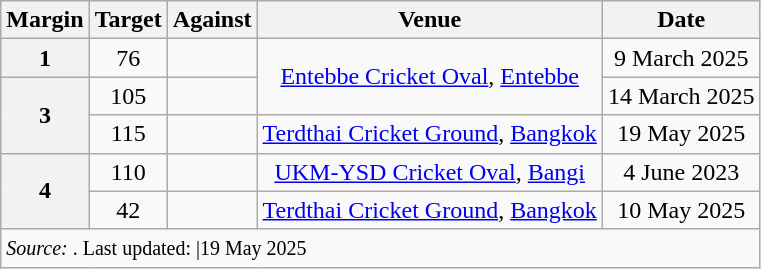<table class="wikitable" style="text-align: center;">
<tr>
<th>Margin</th>
<th>Target</th>
<th>Against</th>
<th>Venue</th>
<th>Date</th>
</tr>
<tr>
<th>1</th>
<td>76</td>
<td></td>
<td rowspan="2"><a href='#'>Entebbe Cricket Oval</a>, <a href='#'>Entebbe</a></td>
<td>9 March 2025</td>
</tr>
<tr>
<th rowspan=2>3</th>
<td>105</td>
<td></td>
<td>14 March 2025</td>
</tr>
<tr>
<td>115</td>
<td></td>
<td><a href='#'>Terdthai Cricket Ground</a>, <a href='#'>Bangkok</a></td>
<td>19 May 2025</td>
</tr>
<tr>
<th rowspan=2>4</th>
<td>110</td>
<td></td>
<td><a href='#'>UKM-YSD Cricket Oval</a>, <a href='#'>Bangi</a></td>
<td>4 June 2023</td>
</tr>
<tr>
<td>42</td>
<td></td>
<td><a href='#'>Terdthai Cricket Ground</a>, <a href='#'>Bangkok</a></td>
<td>10 May 2025</td>
</tr>
<tr>
<td colspan="5" style="text-align:left;"><small><em>Source: </em>. Last updated: |19 May 2025</small></td>
</tr>
</table>
